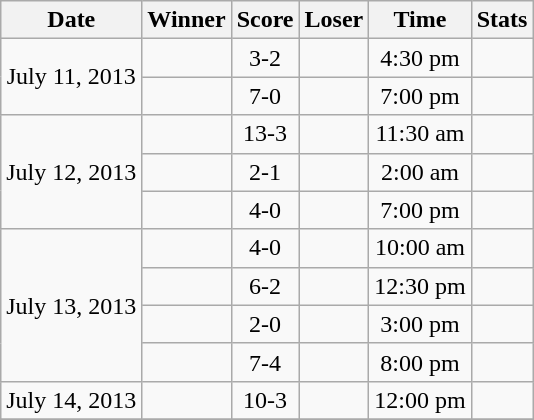<table class="wikitable">
<tr>
<th>Date</th>
<th>Winner</th>
<th>Score</th>
<th>Loser</th>
<th>Time</th>
<th>Stats</th>
</tr>
<tr align=center>
<td rowspan=2>July 11, 2013</td>
<td></td>
<td>3-2</td>
<td></td>
<td>4:30 pm</td>
<td></td>
</tr>
<tr align=center>
<td></td>
<td>7-0</td>
<td></td>
<td>7:00 pm</td>
<td></td>
</tr>
<tr align=center>
<td rowspan=3>July 12, 2013</td>
<td></td>
<td>13-3</td>
<td></td>
<td>11:30 am</td>
<td></td>
</tr>
<tr align=center>
<td></td>
<td>2-1</td>
<td></td>
<td>2:00 am</td>
<td></td>
</tr>
<tr align=center>
<td></td>
<td>4-0</td>
<td></td>
<td>7:00 pm</td>
<td></td>
</tr>
<tr align=center>
<td rowspan=4>July 13, 2013</td>
<td></td>
<td>4-0</td>
<td></td>
<td>10:00 am</td>
<td></td>
</tr>
<tr align=center>
<td></td>
<td>6-2</td>
<td></td>
<td>12:30 pm</td>
<td></td>
</tr>
<tr align=center>
<td></td>
<td>2-0</td>
<td></td>
<td>3:00 pm</td>
<td></td>
</tr>
<tr align=center>
<td></td>
<td>7-4</td>
<td></td>
<td>8:00 pm</td>
<td></td>
</tr>
<tr align=center>
<td>July 14, 2013</td>
<td></td>
<td>10-3</td>
<td></td>
<td>12:00 pm</td>
<td></td>
</tr>
<tr align=center>
</tr>
</table>
